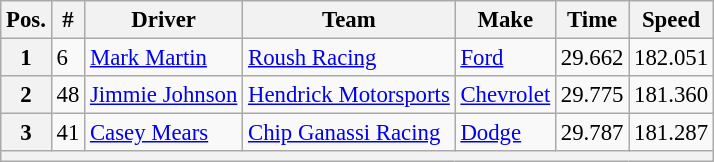<table class="wikitable" style="font-size:95%">
<tr>
<th>Pos.</th>
<th>#</th>
<th>Driver</th>
<th>Team</th>
<th>Make</th>
<th>Time</th>
<th>Speed</th>
</tr>
<tr>
<th>1</th>
<td>6</td>
<td><a href='#'>Mark Martin</a></td>
<td><a href='#'>Roush Racing</a></td>
<td><a href='#'>Ford</a></td>
<td>29.662</td>
<td>182.051</td>
</tr>
<tr>
<th>2</th>
<td>48</td>
<td><a href='#'>Jimmie Johnson</a></td>
<td><a href='#'>Hendrick Motorsports</a></td>
<td><a href='#'>Chevrolet</a></td>
<td>29.775</td>
<td>181.360</td>
</tr>
<tr>
<th>3</th>
<td>41</td>
<td><a href='#'>Casey Mears</a></td>
<td><a href='#'>Chip Ganassi Racing</a></td>
<td><a href='#'>Dodge</a></td>
<td>29.787</td>
<td>181.287</td>
</tr>
<tr>
<th colspan="7"></th>
</tr>
</table>
